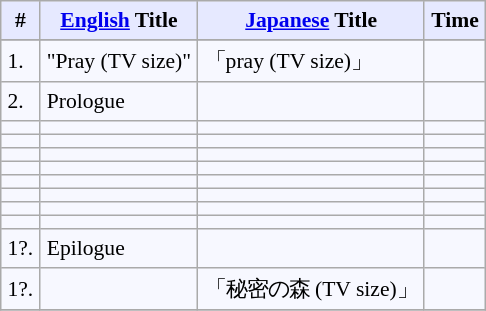<table border="" cellpadding="4" cellspacing="0" style="border: 1px #aaaaaa solid; border-collapse: collapse; padding: 0.2em; margin: 1em 1em 1em 0; background: #f7f8ff; font-size:0.9em">
<tr valign="middle" bgcolor="#e6e9ff">
<th rowspan="1">#</th>
<th rowspan="1"><a href='#'>English</a> Title</th>
<th colspan="1"><a href='#'>Japanese</a> Title</th>
<th rowspan="1">Time</th>
</tr>
<tr bgcolor="#e6e9ff">
</tr>
<tr>
<td>1.</td>
<td>"Pray (TV size)"</td>
<td>「pray (TV size)」</td>
<td></td>
</tr>
<tr>
<td>2.</td>
<td>Prologue</td>
<td></td>
<td></td>
</tr>
<tr>
<td></td>
<td></td>
<td></td>
<td></td>
</tr>
<tr>
<td></td>
<td></td>
<td></td>
<td></td>
</tr>
<tr>
<td></td>
<td></td>
<td></td>
<td></td>
</tr>
<tr>
<td></td>
<td></td>
<td></td>
<td></td>
</tr>
<tr>
<td></td>
<td></td>
<td></td>
<td></td>
</tr>
<tr>
<td></td>
<td></td>
<td></td>
<td></td>
</tr>
<tr>
<td></td>
<td></td>
<td></td>
<td></td>
</tr>
<tr>
<td></td>
<td></td>
<td></td>
<td></td>
</tr>
<tr>
<td>1?.</td>
<td>Epilogue</td>
<td></td>
<td></td>
</tr>
<tr>
<td>1?.</td>
<td></td>
<td>「秘密の森 (TV size)」</td>
<td></td>
</tr>
<tr>
</tr>
</table>
